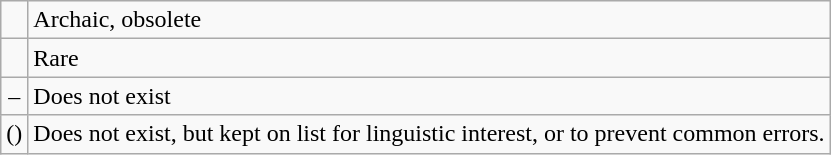<table class="wikitable">
<tr>
<td style="text-align:center"></td>
<td>Archaic, obsolete</td>
</tr>
<tr>
<td style="text-align:center"></td>
<td>Rare</td>
</tr>
<tr>
<td style="text-align:center">–</td>
<td>Does not exist</td>
</tr>
<tr>
<td style="text-align:center">()</td>
<td>Does not exist, but kept on list for linguistic interest, or to prevent common errors.</td>
</tr>
</table>
